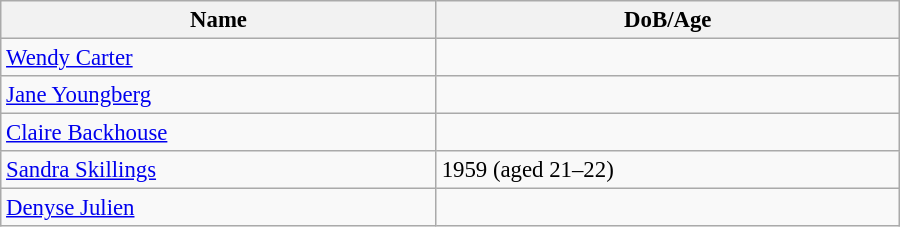<table class="wikitable" style="width:600px; font-size:95%;">
<tr>
<th align="left">Name</th>
<th align="left">DoB/Age</th>
</tr>
<tr>
<td align="left"><a href='#'>Wendy Carter</a></td>
<td align="left"></td>
</tr>
<tr>
<td align="left"><a href='#'>Jane Youngberg</a></td>
<td align="left"></td>
</tr>
<tr>
<td align="left"><a href='#'>Claire Backhouse</a></td>
<td align="left"></td>
</tr>
<tr>
<td align="left"><a href='#'>Sandra Skillings</a></td>
<td align="left">1959 (aged 21–22)</td>
</tr>
<tr>
<td align="left"><a href='#'>Denyse Julien</a></td>
<td align="left"></td>
</tr>
</table>
